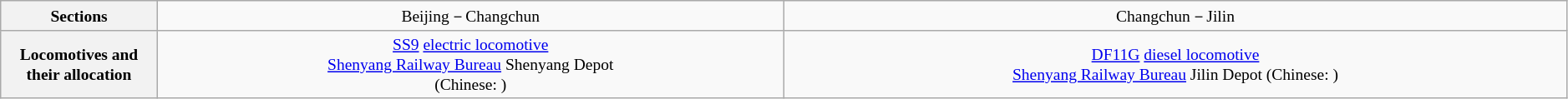<table class="wikitable" style="text-align: center; font-size: small;">
<tr>
<th>Sections</th>
<td>Beijing－Changchun</td>
<td>Changchun－Jilin</td>
</tr>
<tr>
<th style="width: 10%;">Locomotives and their allocation</th>
<td style="width: 40%;"><a href='#'>SS9</a> <a href='#'>electric locomotive</a><br><a href='#'>Shenyang Railway Bureau</a> Shenyang Depot<br>(Chinese: )</td>
<td style="width: 50%;"><a href='#'>DF11G</a> <a href='#'>diesel locomotive</a><br><a href='#'>Shenyang Railway Bureau</a> Jilin Depot (Chinese: )</td>
</tr>
</table>
